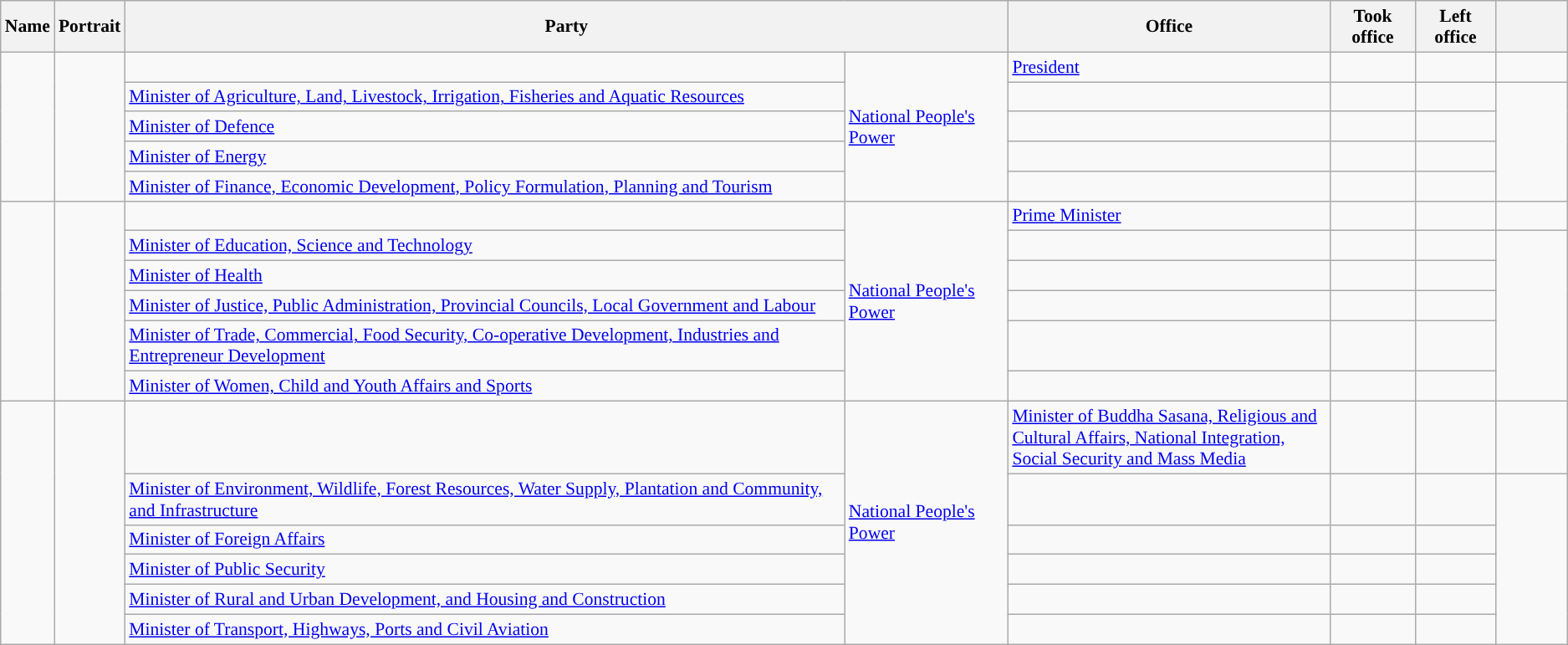<table class="wikitable sortable mw-collapsible plainrowheaders" style="font-size:90%; text-align:left;">
<tr>
<th scope="col">Name</th>
<th scope="col" class="unsortable">Portrait</th>
<th colspan="2" scope="col">Party</th>
<th scope="col" width="250px">Office</th>
<th scope="col">Took office</th>
<th scope="col">Left office</th>
<th scope="col" width="50px" class="unsortable"></th>
</tr>
<tr>
<td rowspan="5"></td>
<td rowspan="5" align="center"></td>
<td style="background:"></td>
<td rowspan="5"><a href='#'>National People's Power</a></td>
<td><a href='#'>President</a></td>
<td align="center"></td>
<td align="center"></td>
<td align="center"></td>
</tr>
<tr>
<td><a href='#'>Minister of Agriculture, Land, Livestock, Irrigation, Fisheries and Aquatic Resources</a></td>
<td align="center"></td>
<td align="center"></td>
<td align="center"></td>
</tr>
<tr>
<td><a href='#'>Minister of Defence</a></td>
<td align="center"></td>
<td align="center"></td>
<td align="center"></td>
</tr>
<tr>
<td><a href='#'>Minister of Energy</a></td>
<td align="center"></td>
<td align="center"></td>
<td align="center"></td>
</tr>
<tr>
<td><a href='#'>Minister of Finance, Economic Development, Policy Formulation, Planning and Tourism</a></td>
<td align="center"></td>
<td align="center"></td>
<td align="center"></td>
</tr>
<tr>
<td rowspan="6"></td>
<td rowspan="6" align="center"></td>
<td style="background:"></td>
<td rowspan="6"><a href='#'>National People's Power</a></td>
<td><a href='#'>Prime Minister</a></td>
<td align="center"></td>
<td align="center"></td>
<td align="center"></td>
</tr>
<tr>
<td><a href='#'>Minister of Education, Science and Technology</a></td>
<td align="center"></td>
<td align="center"></td>
<td align="center"></td>
</tr>
<tr>
<td><a href='#'>Minister of Health</a></td>
<td align="center"></td>
<td align="center"></td>
<td align="center"></td>
</tr>
<tr>
<td><a href='#'>Minister of Justice, Public Administration,  Provincial Councils, Local Government and Labour</a></td>
<td align="center"></td>
<td align="center"></td>
<td align="center"></td>
</tr>
<tr>
<td><a href='#'>Minister of Trade, Commercial, Food Security, Co-operative Development, Industries and Entrepreneur Development</a></td>
<td align="center"></td>
<td align="center"></td>
<td align="center"></td>
</tr>
<tr>
<td><a href='#'>Minister of Women, Child and Youth Affairs and Sports</a></td>
<td align="center"></td>
<td align="center"></td>
<td align="center"></td>
</tr>
<tr>
<td rowspan="6"></td>
<td rowspan="6" align="center"></td>
<td style="background:"></td>
<td rowspan="6"><a href='#'>National People's Power</a></td>
<td><a href='#'>Minister of Buddha Sasana, Religious and Cultural Affairs, National Integration, Social Security and Mass Media</a></td>
<td align="center"></td>
<td align="center"></td>
<td align="center"></td>
</tr>
<tr>
<td><a href='#'>Minister of Environment, Wildlife, Forest Resources, Water Supply, Plantation and Community, and Infrastructure</a></td>
<td align="center"></td>
<td align="center"></td>
<td align="center"></td>
</tr>
<tr>
<td><a href='#'>Minister of Foreign Affairs</a></td>
<td align="center"></td>
<td align="center"></td>
<td align="center"></td>
</tr>
<tr>
<td><a href='#'>Minister of Public Security</a></td>
<td align="center"></td>
<td align="center"></td>
<td align="center"></td>
</tr>
<tr>
<td><a href='#'>Minister of Rural and Urban Development, and Housing and Construction</a></td>
<td align="center"></td>
<td align="center"></td>
<td align="center"></td>
</tr>
<tr>
<td><a href='#'>Minister of Transport, Highways, Ports and Civil Aviation</a></td>
<td align="center"></td>
<td align="center"></td>
<td align="center"></td>
</tr>
</table>
